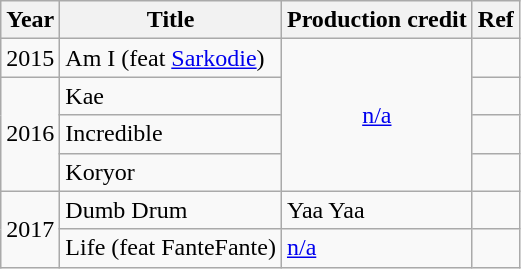<table class="wikitable">
<tr>
<th>Year</th>
<th>Title</th>
<th>Production credit</th>
<th>Ref</th>
</tr>
<tr>
<td>2015</td>
<td>Am I (feat <a href='#'>Sarkodie</a>)</td>
<td rowspan="4" style="text-align: center;"><a href='#'>n/a</a></td>
<td></td>
</tr>
<tr>
<td rowspan="3">2016</td>
<td>Kae</td>
<td></td>
</tr>
<tr>
<td>Incredible</td>
<td></td>
</tr>
<tr>
<td>Koryor</td>
<td></td>
</tr>
<tr>
<td rowspan="2">2017</td>
<td>Dumb Drum</td>
<td>Yaa Yaa</td>
<td></td>
</tr>
<tr>
<td>Life (feat FanteFante)</td>
<td><a href='#'>n/a</a></td>
<td></td>
</tr>
</table>
